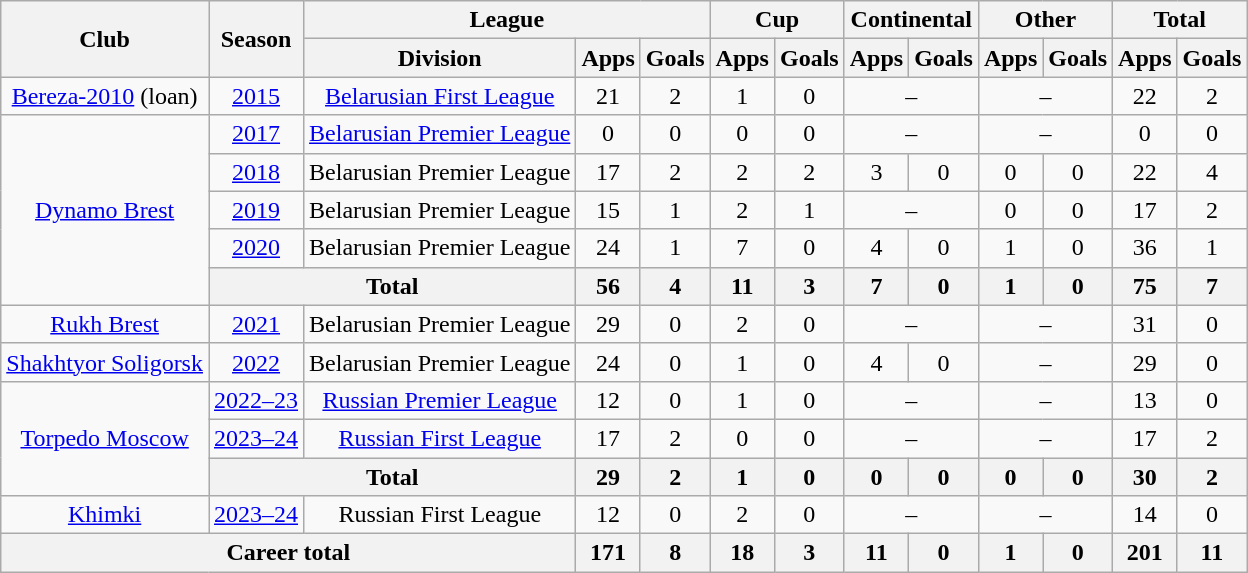<table class="wikitable" style="text-align: center;">
<tr>
<th rowspan=2>Club</th>
<th rowspan=2>Season</th>
<th colspan=3>League</th>
<th colspan=2>Cup</th>
<th colspan=2>Continental</th>
<th colspan=2>Other</th>
<th colspan=2>Total</th>
</tr>
<tr>
<th>Division</th>
<th>Apps</th>
<th>Goals</th>
<th>Apps</th>
<th>Goals</th>
<th>Apps</th>
<th>Goals</th>
<th>Apps</th>
<th>Goals</th>
<th>Apps</th>
<th>Goals</th>
</tr>
<tr>
<td><a href='#'>Bereza-2010</a> (loan)</td>
<td><a href='#'>2015</a></td>
<td><a href='#'>Belarusian First League</a></td>
<td>21</td>
<td>2</td>
<td>1</td>
<td>0</td>
<td colspan=2>–</td>
<td colspan=2>–</td>
<td>22</td>
<td>2</td>
</tr>
<tr>
<td rowspan="5"><a href='#'>Dynamo Brest</a></td>
<td><a href='#'>2017</a></td>
<td><a href='#'>Belarusian Premier League</a></td>
<td>0</td>
<td>0</td>
<td>0</td>
<td>0</td>
<td colspan=2>–</td>
<td colspan=2>–</td>
<td>0</td>
<td>0</td>
</tr>
<tr>
<td><a href='#'>2018</a></td>
<td>Belarusian Premier League</td>
<td>17</td>
<td>2</td>
<td>2</td>
<td>2</td>
<td>3</td>
<td>0</td>
<td>0</td>
<td>0</td>
<td>22</td>
<td>4</td>
</tr>
<tr>
<td><a href='#'>2019</a></td>
<td>Belarusian Premier League</td>
<td>15</td>
<td>1</td>
<td>2</td>
<td>1</td>
<td colspan=2>–</td>
<td>0</td>
<td>0</td>
<td>17</td>
<td>2</td>
</tr>
<tr>
<td><a href='#'>2020</a></td>
<td>Belarusian Premier League</td>
<td>24</td>
<td>1</td>
<td>7</td>
<td>0</td>
<td>4</td>
<td>0</td>
<td>1</td>
<td>0</td>
<td>36</td>
<td>1</td>
</tr>
<tr>
<th colspan=2>Total</th>
<th>56</th>
<th>4</th>
<th>11</th>
<th>3</th>
<th>7</th>
<th>0</th>
<th>1</th>
<th>0</th>
<th>75</th>
<th>7</th>
</tr>
<tr>
<td><a href='#'>Rukh Brest</a></td>
<td><a href='#'>2021</a></td>
<td>Belarusian Premier League</td>
<td>29</td>
<td>0</td>
<td>2</td>
<td>0</td>
<td colspan=2>–</td>
<td colspan=2>–</td>
<td>31</td>
<td>0</td>
</tr>
<tr>
<td><a href='#'>Shakhtyor Soligorsk</a></td>
<td><a href='#'>2022</a></td>
<td>Belarusian Premier League</td>
<td>24</td>
<td>0</td>
<td>1</td>
<td>0</td>
<td>4</td>
<td>0</td>
<td colspan=2>–</td>
<td>29</td>
<td>0</td>
</tr>
<tr>
<td rowspan="3"><a href='#'>Torpedo Moscow</a></td>
<td><a href='#'>2022–23</a></td>
<td><a href='#'>Russian Premier League</a></td>
<td>12</td>
<td>0</td>
<td>1</td>
<td>0</td>
<td colspan=2>–</td>
<td colspan=2>–</td>
<td>13</td>
<td>0</td>
</tr>
<tr>
<td><a href='#'>2023–24</a></td>
<td><a href='#'>Russian First League</a></td>
<td>17</td>
<td>2</td>
<td>0</td>
<td>0</td>
<td colspan=2>–</td>
<td colspan=2>–</td>
<td>17</td>
<td>2</td>
</tr>
<tr>
<th colspan=2>Total</th>
<th>29</th>
<th>2</th>
<th>1</th>
<th>0</th>
<th>0</th>
<th>0</th>
<th>0</th>
<th>0</th>
<th>30</th>
<th>2</th>
</tr>
<tr>
<td><a href='#'>Khimki</a></td>
<td><a href='#'>2023–24</a></td>
<td>Russian First League</td>
<td>12</td>
<td>0</td>
<td>2</td>
<td>0</td>
<td colspan=2>–</td>
<td colspan=2>–</td>
<td>14</td>
<td>0</td>
</tr>
<tr>
<th colspan=3>Career total</th>
<th>171</th>
<th>8</th>
<th>18</th>
<th>3</th>
<th>11</th>
<th>0</th>
<th>1</th>
<th>0</th>
<th>201</th>
<th>11</th>
</tr>
</table>
